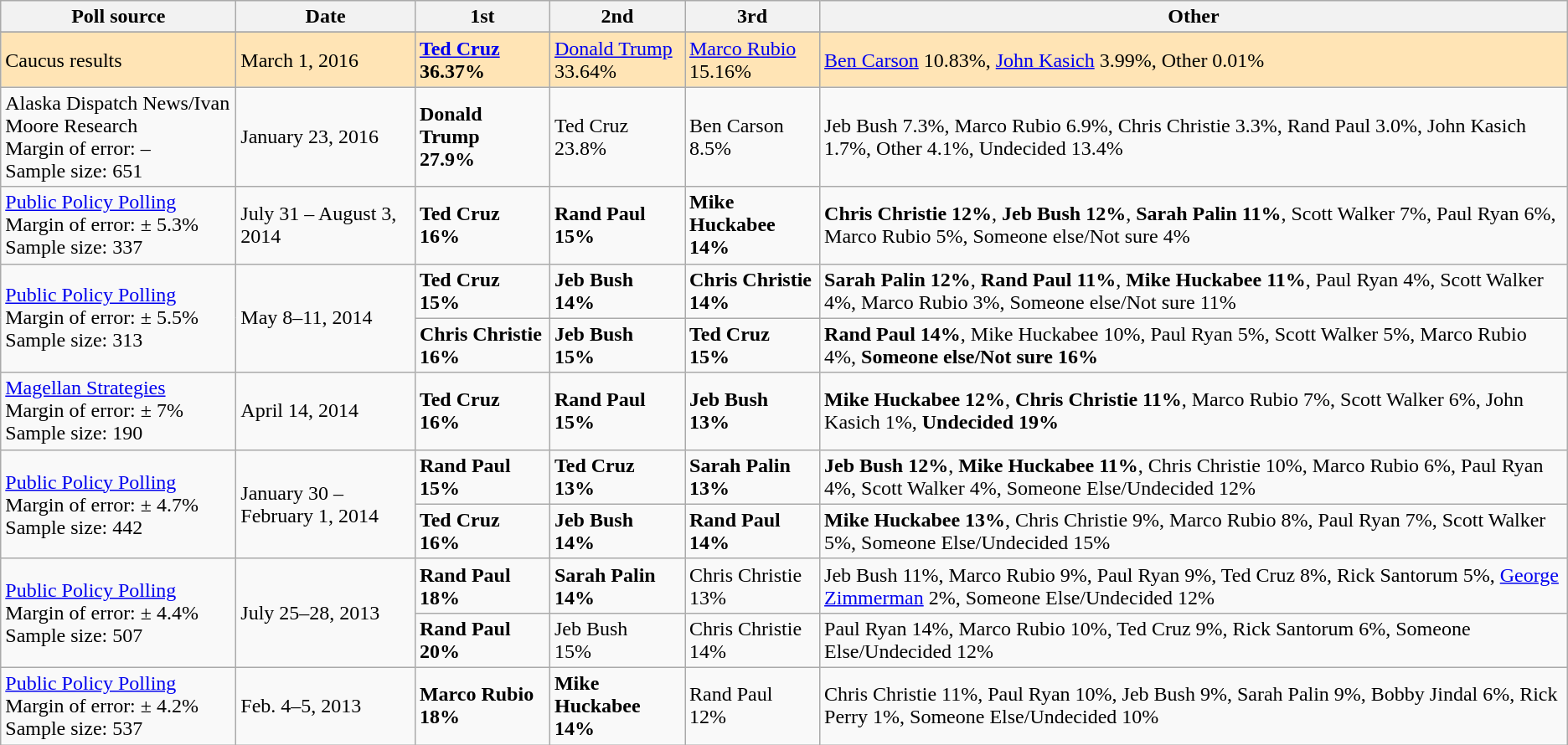<table class="wikitable">
<tr>
<th style="width:180px;">Poll source</th>
<th style="width:135px;">Date</th>
<th style="width:100px;">1st</th>
<th style="width:100px;">2nd</th>
<th style="width:100px;">3rd</th>
<th>Other</th>
</tr>
<tr>
</tr>
<tr style="background:Moccasin;">
<td>Caucus results</td>
<td>March 1, 2016</td>
<td><strong><a href='#'>Ted Cruz</a><br>36.37%</strong></td>
<td><a href='#'>Donald Trump</a><br>33.64%</td>
<td><a href='#'>Marco Rubio</a><br>15.16%</td>
<td><a href='#'>Ben Carson</a> 10.83%, <a href='#'>John Kasich</a> 3.99%, Other 0.01%</td>
</tr>
<tr>
<td>Alaska Dispatch News/Ivan Moore Research<br>Margin of error: –
<br>Sample size: 651</td>
<td>January 23, 2016</td>
<td><strong>Donald Trump<br>27.9%</strong></td>
<td>Ted Cruz<br>23.8%</td>
<td>Ben Carson<br>8.5%</td>
<td>Jeb Bush 7.3%, Marco Rubio 6.9%, Chris Christie 3.3%, Rand Paul 3.0%, John Kasich 1.7%, Other 4.1%, Undecided 13.4%</td>
</tr>
<tr>
<td><a href='#'>Public Policy Polling</a><br>Margin of error: ± 5.3%
<br>Sample size: 337</td>
<td>July 31 – August 3, 2014</td>
<td><strong>Ted Cruz<br>16%</strong></td>
<td><strong>Rand Paul<br>15%</strong></td>
<td><strong>Mike Huckabee<br>14%</strong></td>
<td><span><strong>Chris Christie 12%</strong></span>, <span><strong>Jeb Bush 12%</strong></span>, <span><strong>Sarah Palin 11%</strong></span>, Scott Walker 7%, Paul Ryan 6%, Marco Rubio 5%, Someone else/Not sure 4%</td>
</tr>
<tr>
<td rowspan=2><a href='#'>Public Policy Polling</a><br>Margin of error: ± 5.5%
<br>Sample size: 313</td>
<td rowspan=2>May 8–11, 2014</td>
<td><strong>Ted Cruz<br>15%</strong></td>
<td><strong>Jeb Bush<br>14%</strong></td>
<td><strong>Chris Christie<br>14%</strong></td>
<td><span><strong>Sarah Palin 12%</strong></span>, <span><strong>Rand Paul 11%</strong></span>, <span><strong>Mike Huckabee 11%</strong></span>, Paul Ryan 4%, Scott Walker 4%, Marco Rubio 3%, Someone else/Not sure 11%</td>
</tr>
<tr>
<td><strong>Chris Christie<br>16%</strong></td>
<td><strong>Jeb Bush<br>15%</strong></td>
<td><strong>Ted Cruz<br>15%</strong></td>
<td><span><strong>Rand Paul 14%</strong></span>, Mike Huckabee 10%, Paul Ryan 5%, Scott Walker 5%, Marco Rubio 4%, <span><strong>Someone else/Not sure 16%</strong></span></td>
</tr>
<tr>
<td><a href='#'>Magellan Strategies</a><br>Margin of error: ± 7%
<br>Sample size: 190</td>
<td>April 14, 2014</td>
<td><strong>Ted Cruz<br>16%</strong></td>
<td><strong>Rand Paul<br>15%</strong></td>
<td><strong>Jeb Bush<br>13%</strong></td>
<td><span><strong>Mike Huckabee 12%</strong></span>, <span><strong>Chris Christie 11%</strong></span>, Marco Rubio 7%, Scott Walker 6%, John Kasich 1%, <span><strong>Undecided 19%</strong></span></td>
</tr>
<tr>
<td rowspan=2><a href='#'>Public Policy Polling</a><br>Margin of error: ± 4.7%
<br>Sample size: 442</td>
<td rowspan=2>January 30 – February 1, 2014</td>
<td><strong>Rand Paul<br>15%</strong></td>
<td><strong>Ted Cruz<br>13%</strong></td>
<td><strong>Sarah Palin<br>13%</strong></td>
<td><span><strong>Jeb Bush 12%</strong></span>, <span><strong>Mike Huckabee 11%</strong></span>, Chris Christie 10%, Marco Rubio 6%, Paul Ryan 4%, Scott Walker 4%, Someone Else/Undecided 12%</td>
</tr>
<tr>
<td><strong>Ted Cruz<br>16%</strong></td>
<td><strong>Jeb Bush<br>14%</strong></td>
<td><strong>Rand Paul<br>14%</strong></td>
<td><span><strong>Mike Huckabee 13%</strong></span>, Chris Christie 9%, Marco Rubio 8%, Paul Ryan 7%, Scott Walker 5%, Someone Else/Undecided 15%</td>
</tr>
<tr>
<td rowspan=2><a href='#'>Public Policy Polling</a><br>Margin of error: ± 4.4%
<br>Sample size: 507</td>
<td rowspan=2>July 25–28, 2013</td>
<td><strong>Rand Paul<br>18%</strong></td>
<td><strong>Sarah Palin<br>14%</strong></td>
<td>Chris Christie<br>13%</td>
<td>Jeb Bush 11%, Marco Rubio 9%, Paul Ryan 9%, Ted Cruz 8%, Rick Santorum 5%, <a href='#'>George Zimmerman</a> 2%, Someone Else/Undecided 12%</td>
</tr>
<tr>
<td><strong>Rand Paul<br>20%</strong></td>
<td>Jeb Bush<br>15%</td>
<td>Chris Christie<br>14%</td>
<td>Paul Ryan 14%, Marco Rubio 10%, Ted Cruz 9%, Rick Santorum 6%, Someone Else/Undecided 12%</td>
</tr>
<tr>
<td><a href='#'>Public Policy Polling</a><br>Margin of error: ± 4.2%
<br>Sample size: 537</td>
<td>Feb. 4–5, 2013</td>
<td><strong>Marco Rubio<br>18%</strong></td>
<td><strong>Mike Huckabee<br>14%</strong></td>
<td>Rand Paul<br>12%</td>
<td>Chris Christie 11%, Paul Ryan 10%, Jeb Bush 9%, Sarah Palin 9%, Bobby Jindal 6%, Rick Perry 1%, Someone Else/Undecided 10%</td>
</tr>
</table>
